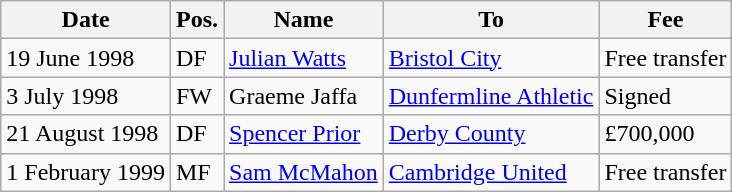<table class="wikitable">
<tr>
<th>Date</th>
<th>Pos.</th>
<th>Name</th>
<th>To</th>
<th>Fee</th>
</tr>
<tr>
<td>19 June 1998</td>
<td>DF</td>
<td> <a href='#'>Julian Watts</a></td>
<td> <a href='#'>Bristol City</a></td>
<td>Free transfer</td>
</tr>
<tr>
<td>3 July 1998</td>
<td>FW</td>
<td> Graeme Jaffa</td>
<td> <a href='#'>Dunfermline Athletic</a></td>
<td>Signed</td>
</tr>
<tr>
<td>21 August 1998</td>
<td>DF</td>
<td> <a href='#'>Spencer Prior</a></td>
<td> <a href='#'>Derby County</a></td>
<td>£700,000</td>
</tr>
<tr>
<td>1 February 1999</td>
<td>MF</td>
<td> <a href='#'>Sam McMahon</a></td>
<td> <a href='#'>Cambridge United</a></td>
<td>Free transfer</td>
</tr>
</table>
